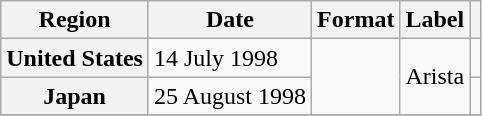<table class="wikitable plainrowheaders">
<tr>
<th scope="col">Region</th>
<th scope="col">Date</th>
<th scope="col">Format</th>
<th scope="col">Label</th>
<th scope="col"></th>
</tr>
<tr>
<th scope="row">United States</th>
<td>14 July 1998</td>
<td rowspan="2"></td>
<td rowspan="2">Arista</td>
<td align="center"></td>
</tr>
<tr>
<th scope="row">Japan</th>
<td>25 August 1998</td>
<td align="center"></td>
</tr>
<tr>
</tr>
</table>
